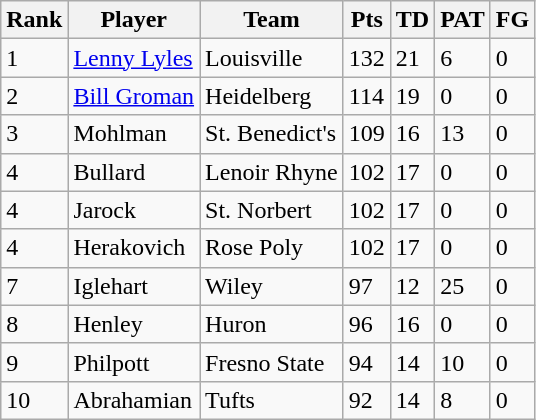<table class="wikitable sortable">
<tr>
<th>Rank</th>
<th>Player</th>
<th>Team</th>
<th>Pts</th>
<th>TD</th>
<th>PAT</th>
<th>FG</th>
</tr>
<tr>
<td>1</td>
<td><a href='#'>Lenny Lyles</a></td>
<td>Louisville</td>
<td>132</td>
<td>21</td>
<td>6</td>
<td>0</td>
</tr>
<tr>
<td>2</td>
<td><a href='#'>Bill Groman</a></td>
<td>Heidelberg</td>
<td>114</td>
<td>19</td>
<td>0</td>
<td>0</td>
</tr>
<tr>
<td>3</td>
<td>Mohlman</td>
<td>St. Benedict's</td>
<td>109</td>
<td>16</td>
<td>13</td>
<td>0</td>
</tr>
<tr>
<td>4</td>
<td>Bullard</td>
<td>Lenoir Rhyne</td>
<td>102</td>
<td>17</td>
<td>0</td>
<td>0</td>
</tr>
<tr>
<td>4</td>
<td>Jarock</td>
<td>St. Norbert</td>
<td>102</td>
<td>17</td>
<td>0</td>
<td>0</td>
</tr>
<tr>
<td>4</td>
<td>Herakovich</td>
<td>Rose Poly</td>
<td>102</td>
<td>17</td>
<td>0</td>
<td>0</td>
</tr>
<tr>
<td>7</td>
<td>Iglehart</td>
<td>Wiley</td>
<td>97</td>
<td>12</td>
<td>25</td>
<td>0</td>
</tr>
<tr>
<td>8</td>
<td>Henley</td>
<td>Huron</td>
<td>96</td>
<td>16</td>
<td>0</td>
<td>0</td>
</tr>
<tr>
<td>9</td>
<td>Philpott</td>
<td>Fresno State</td>
<td>94</td>
<td>14</td>
<td>10</td>
<td>0</td>
</tr>
<tr>
<td>10</td>
<td>Abrahamian</td>
<td>Tufts</td>
<td>92</td>
<td>14</td>
<td>8</td>
<td>0</td>
</tr>
</table>
